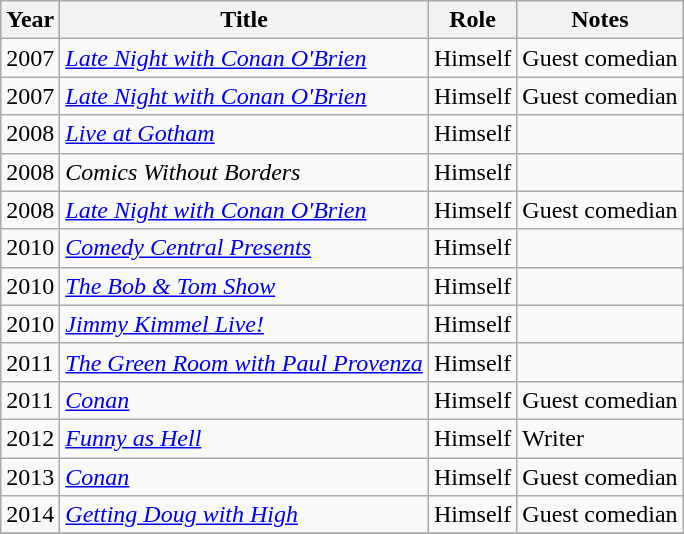<table class="wikitable sortable">
<tr>
<th>Year</th>
<th>Title</th>
<th>Role</th>
<th class="unsortable">Notes</th>
</tr>
<tr>
<td>2007</td>
<td><em><a href='#'>Late Night with Conan O'Brien</a></em></td>
<td>Himself</td>
<td>Guest comedian</td>
</tr>
<tr>
<td>2007</td>
<td><em><a href='#'>Late Night with Conan O'Brien</a></em></td>
<td>Himself</td>
<td>Guest comedian</td>
</tr>
<tr>
<td>2008</td>
<td><em><a href='#'>Live at Gotham</a></em></td>
<td>Himself</td>
<td></td>
</tr>
<tr>
<td>2008</td>
<td><em>Comics Without Borders</em></td>
<td>Himself</td>
<td></td>
</tr>
<tr>
<td>2008</td>
<td><em><a href='#'>Late Night with Conan O'Brien</a></em></td>
<td>Himself</td>
<td>Guest comedian</td>
</tr>
<tr>
<td>2010</td>
<td><em><a href='#'>Comedy Central Presents</a></em></td>
<td>Himself</td>
<td></td>
</tr>
<tr>
<td>2010</td>
<td><em><a href='#'>The Bob & Tom Show</a></em></td>
<td>Himself</td>
<td></td>
</tr>
<tr>
<td>2010</td>
<td><em><a href='#'>Jimmy Kimmel Live!</a></em></td>
<td>Himself</td>
<td></td>
</tr>
<tr>
<td>2011</td>
<td><em><a href='#'>The Green Room with Paul Provenza</a></em></td>
<td>Himself</td>
<td></td>
</tr>
<tr>
<td>2011</td>
<td><em><a href='#'>Conan</a></em></td>
<td>Himself</td>
<td>Guest comedian</td>
</tr>
<tr>
<td>2012</td>
<td><em><a href='#'>Funny as Hell</a></em></td>
<td>Himself</td>
<td>Writer</td>
</tr>
<tr>
<td>2013</td>
<td><em><a href='#'>Conan</a></em></td>
<td>Himself</td>
<td>Guest comedian</td>
</tr>
<tr>
<td>2014</td>
<td><em><a href='#'>Getting Doug with High</a></em></td>
<td>Himself</td>
<td>Guest comedian</td>
</tr>
<tr>
</tr>
</table>
